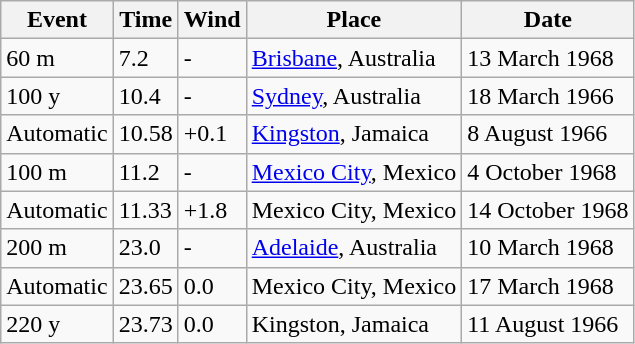<table class="wikitable">
<tr>
<th>Event</th>
<th>Time</th>
<th>Wind</th>
<th>Place</th>
<th>Date</th>
</tr>
<tr>
<td>60 m</td>
<td>7.2</td>
<td>-</td>
<td><a href='#'>Brisbane</a>, Australia</td>
<td>13 March 1968</td>
</tr>
<tr>
<td>100 y</td>
<td>10.4</td>
<td>-</td>
<td><a href='#'>Sydney</a>, Australia</td>
<td>18 March 1966</td>
</tr>
<tr>
<td>Automatic</td>
<td>10.58</td>
<td>+0.1</td>
<td><a href='#'>Kingston</a>, Jamaica</td>
<td>8 August 1966</td>
</tr>
<tr>
<td>100 m</td>
<td>11.2</td>
<td>-</td>
<td><a href='#'>Mexico City</a>, Mexico</td>
<td>4 October 1968</td>
</tr>
<tr>
<td>Automatic</td>
<td>11.33</td>
<td>+1.8</td>
<td>Mexico City, Mexico</td>
<td>14 October 1968</td>
</tr>
<tr>
<td>200 m</td>
<td>23.0</td>
<td>-</td>
<td><a href='#'>Adelaide</a>, Australia</td>
<td>10 March 1968</td>
</tr>
<tr>
<td>Automatic</td>
<td>23.65</td>
<td>0.0</td>
<td>Mexico City, Mexico</td>
<td>17 March 1968</td>
</tr>
<tr>
<td>220 y</td>
<td>23.73</td>
<td>0.0</td>
<td>Kingston, Jamaica</td>
<td>11 August 1966</td>
</tr>
</table>
